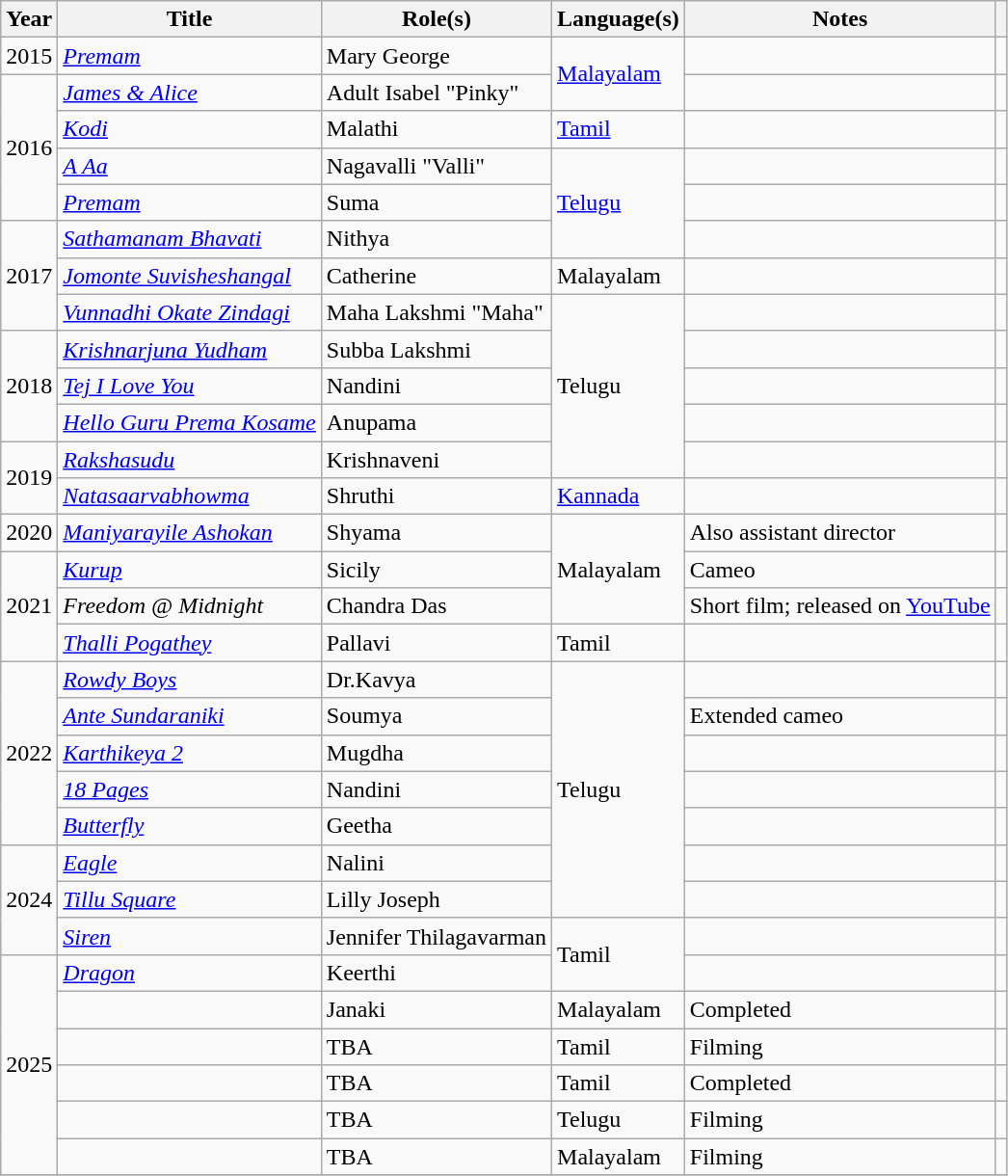<table class="wikitable sortable">
<tr>
<th>Year</th>
<th>Title</th>
<th>Role(s)</th>
<th>Language(s)</th>
<th class="unsortable">Notes</th>
<th class="unsortable"></th>
</tr>
<tr>
<td>2015</td>
<td><em><a href='#'>Premam</a></em></td>
<td>Mary George</td>
<td rowspan="2"><a href='#'>Malayalam</a></td>
<td></td>
<td></td>
</tr>
<tr>
<td rowspan="4">2016</td>
<td><em><a href='#'>James & Alice</a></em></td>
<td>Adult Isabel "Pinky"</td>
<td></td>
<td></td>
</tr>
<tr>
<td><em><a href='#'>Kodi</a></em></td>
<td>Malathi</td>
<td><a href='#'>Tamil</a></td>
<td></td>
<td></td>
</tr>
<tr>
<td><em><a href='#'>A Aa</a> </em></td>
<td>Nagavalli "Valli"</td>
<td rowspan="3"><a href='#'>Telugu</a></td>
<td></td>
<td> <br></td>
</tr>
<tr>
<td><em><a href='#'>Premam</a></em></td>
<td>Suma</td>
<td></td>
<td></td>
</tr>
<tr>
<td rowspan="3">2017</td>
<td><em><a href='#'>Sathamanam Bhavati</a></em></td>
<td>Nithya</td>
<td></td>
<td></td>
</tr>
<tr>
<td><em><a href='#'>Jomonte Suvisheshangal</a></em></td>
<td>Catherine</td>
<td>Malayalam</td>
<td></td>
<td></td>
</tr>
<tr>
<td><em><a href='#'>Vunnadhi Okate Zindagi</a></em></td>
<td>Maha Lakshmi "Maha"</td>
<td rowspan="5">Telugu</td>
<td></td>
<td></td>
</tr>
<tr>
<td rowspan="3">2018</td>
<td><em><a href='#'>Krishnarjuna Yudham</a> </em></td>
<td>Subba Lakshmi</td>
<td></td>
<td></td>
</tr>
<tr>
<td><em><a href='#'>Tej I Love You</a></em></td>
<td>Nandini</td>
<td></td>
<td></td>
</tr>
<tr>
<td><em><a href='#'>Hello Guru Prema Kosame</a></em></td>
<td>Anupama</td>
<td></td>
<td></td>
</tr>
<tr>
<td rowspan="2">2019</td>
<td><em><a href='#'>Rakshasudu</a> </em></td>
<td>Krishnaveni</td>
<td></td>
<td></td>
</tr>
<tr>
<td><em><a href='#'>Natasaarvabhowma</a></em></td>
<td>Shruthi</td>
<td><a href='#'>Kannada</a></td>
<td></td>
<td></td>
</tr>
<tr>
<td>2020</td>
<td><em><a href='#'>Maniyarayile Ashokan</a></em></td>
<td>Shyama</td>
<td rowspan="3">Malayalam</td>
<td>Also assistant director</td>
<td> <br></td>
</tr>
<tr>
<td rowspan="3">2021</td>
<td><em><a href='#'>Kurup</a></em></td>
<td>Sicily</td>
<td>Cameo</td>
<td></td>
</tr>
<tr>
<td><em>Freedom @ Midnight</em></td>
<td>Chandra Das</td>
<td>Short film; released on <a href='#'>YouTube</a></td>
<td></td>
</tr>
<tr>
<td><em><a href='#'>Thalli Pogathey</a></em></td>
<td>Pallavi</td>
<td>Tamil</td>
<td></td>
<td></td>
</tr>
<tr>
<td rowspan="5">2022</td>
<td><em><a href='#'>Rowdy Boys</a></em></td>
<td>Dr.Kavya</td>
<td rowspan="7">Telugu</td>
<td></td>
<td></td>
</tr>
<tr>
<td><em><a href='#'>Ante Sundaraniki</a></em></td>
<td>Soumya</td>
<td>Extended cameo</td>
<td></td>
</tr>
<tr>
<td><em><a href='#'>Karthikeya 2</a></em></td>
<td>Mugdha</td>
<td></td>
<td></td>
</tr>
<tr>
<td><em><a href='#'>18 Pages</a></em></td>
<td>Nandini</td>
<td></td>
<td></td>
</tr>
<tr>
<td><em><a href='#'>Butterfly</a></em></td>
<td>Geetha</td>
<td></td>
<td></td>
</tr>
<tr>
<td rowspan="3">2024</td>
<td><em><a href='#'>Eagle</a></em></td>
<td>Nalini</td>
<td></td>
<td></td>
</tr>
<tr>
<td><em><a href='#'>Tillu Square</a></em></td>
<td>Lilly Joseph</td>
<td></td>
<td></td>
</tr>
<tr>
<td><em><a href='#'>Siren</a></em></td>
<td>Jennifer Thilagavarman</td>
<td rowspan="2">Tamil</td>
<td></td>
<td></td>
</tr>
<tr>
<td rowspan="6">2025</td>
<td><em><a href='#'>Dragon</a></em></td>
<td>Keerthi</td>
<td></td>
<td></td>
</tr>
<tr>
<td></td>
<td>Janaki</td>
<td>Malayalam</td>
<td>Completed</td>
<td></td>
</tr>
<tr>
<td></td>
<td>TBA</td>
<td>Tamil</td>
<td>Filming</td>
<td></td>
</tr>
<tr>
<td></td>
<td>TBA</td>
<td>Tamil</td>
<td>Completed</td>
<td></td>
</tr>
<tr>
<td></td>
<td>TBA</td>
<td>Telugu</td>
<td>Filming</td>
<td></td>
</tr>
<tr>
<td></td>
<td>TBA</td>
<td>Malayalam</td>
<td>Filming</td>
<td></td>
</tr>
<tr>
</tr>
</table>
